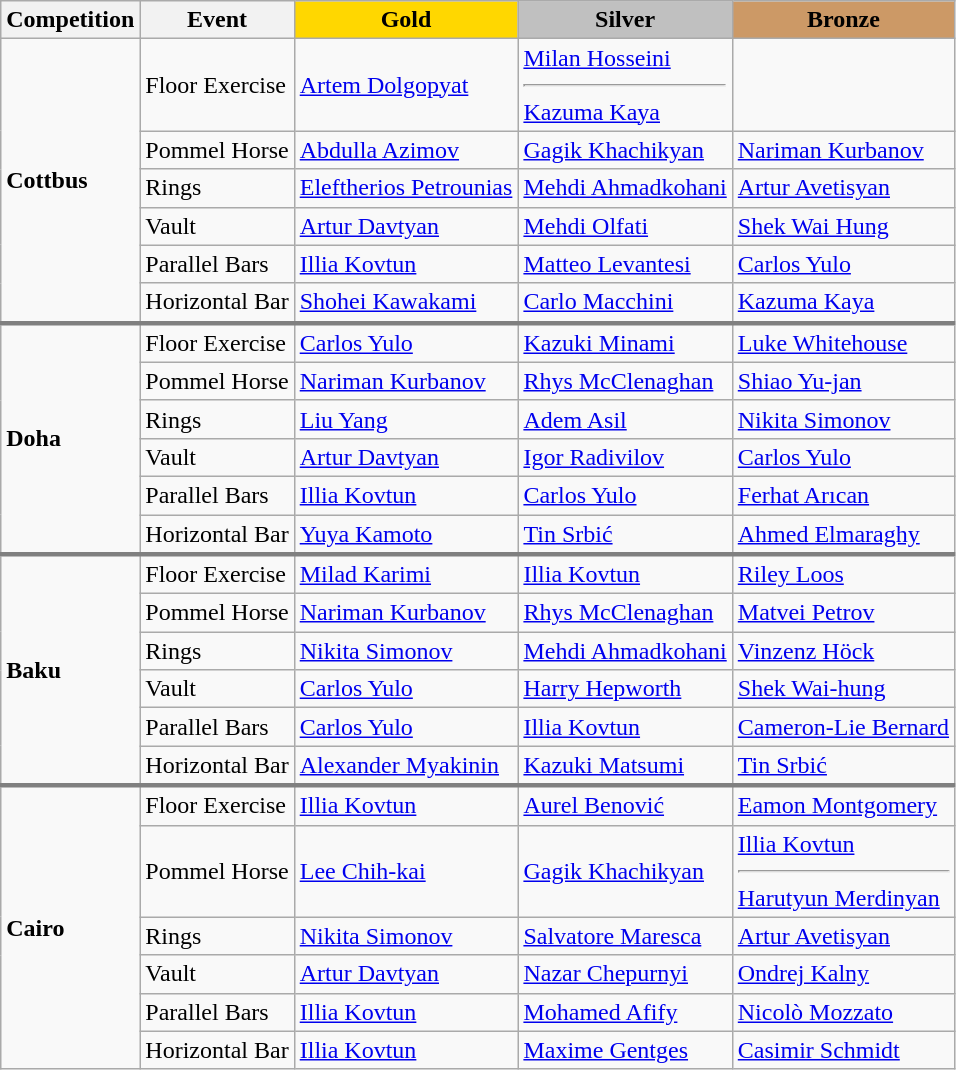<table class="wikitable">
<tr>
<th>Competition</th>
<th>Event</th>
<th style="background-color:gold;">Gold</th>
<th style="background-color:silver;">Silver</th>
<th style="background-color:#c96;">Bronze</th>
</tr>
<tr>
<td rowspan=6><strong>Cottbus</strong></td>
<td>Floor Exercise</td>
<td> <a href='#'>Artem Dolgopyat</a></td>
<td> <a href='#'>Milan Hosseini</a><hr> <a href='#'>Kazuma Kaya</a></td>
<td></td>
</tr>
<tr>
<td>Pommel Horse</td>
<td> <a href='#'>Abdulla Azimov</a></td>
<td> <a href='#'>Gagik Khachikyan</a></td>
<td> <a href='#'>Nariman Kurbanov</a></td>
</tr>
<tr>
<td>Rings</td>
<td> <a href='#'>Eleftherios Petrounias</a></td>
<td> <a href='#'>Mehdi Ahmadkohani</a></td>
<td> <a href='#'>Artur Avetisyan</a></td>
</tr>
<tr>
<td>Vault</td>
<td> <a href='#'>Artur Davtyan</a></td>
<td> <a href='#'>Mehdi Olfati</a></td>
<td> <a href='#'>Shek Wai Hung</a></td>
</tr>
<tr>
<td>Parallel Bars</td>
<td> <a href='#'>Illia Kovtun</a></td>
<td> <a href='#'>Matteo Levantesi</a></td>
<td> <a href='#'>Carlos Yulo</a></td>
</tr>
<tr>
<td>Horizontal Bar</td>
<td> <a href='#'>Shohei Kawakami</a></td>
<td> <a href='#'>Carlo Macchini</a></td>
<td> <a href='#'>Kazuma Kaya</a></td>
</tr>
<tr style="border-top: 3px solid grey;">
<td rowspan=6><strong>Doha</strong></td>
<td>Floor Exercise</td>
<td> <a href='#'>Carlos Yulo</a></td>
<td> <a href='#'>Kazuki Minami</a></td>
<td> <a href='#'>Luke Whitehouse</a></td>
</tr>
<tr>
<td>Pommel Horse</td>
<td> <a href='#'>Nariman Kurbanov</a></td>
<td> <a href='#'>Rhys McClenaghan</a></td>
<td> <a href='#'>Shiao Yu-jan</a></td>
</tr>
<tr>
<td>Rings</td>
<td> <a href='#'>Liu Yang</a></td>
<td> <a href='#'>Adem Asil</a></td>
<td> <a href='#'>Nikita Simonov</a></td>
</tr>
<tr>
<td>Vault</td>
<td> <a href='#'>Artur Davtyan</a></td>
<td> <a href='#'>Igor Radivilov</a></td>
<td> <a href='#'>Carlos Yulo</a></td>
</tr>
<tr>
<td>Parallel Bars</td>
<td> <a href='#'>Illia Kovtun</a></td>
<td> <a href='#'>Carlos Yulo</a></td>
<td> <a href='#'>Ferhat Arıcan</a></td>
</tr>
<tr>
<td>Horizontal Bar</td>
<td> <a href='#'>Yuya Kamoto</a></td>
<td> <a href='#'>Tin Srbić</a></td>
<td> <a href='#'>Ahmed Elmaraghy</a></td>
</tr>
<tr style="border-top: 3px solid grey;">
<td rowspan=6><strong>Baku</strong></td>
<td>Floor Exercise</td>
<td> <a href='#'>Milad Karimi</a></td>
<td> <a href='#'>Illia Kovtun</a></td>
<td> <a href='#'>Riley Loos</a></td>
</tr>
<tr>
<td>Pommel Horse</td>
<td> <a href='#'>Nariman Kurbanov</a></td>
<td> <a href='#'>Rhys McClenaghan</a></td>
<td> <a href='#'>Matvei Petrov</a></td>
</tr>
<tr>
<td>Rings</td>
<td> <a href='#'>Nikita Simonov</a></td>
<td> <a href='#'>Mehdi Ahmadkohani</a></td>
<td> <a href='#'>Vinzenz Höck</a></td>
</tr>
<tr>
<td>Vault</td>
<td> <a href='#'>Carlos Yulo</a></td>
<td> <a href='#'>Harry Hepworth</a></td>
<td> <a href='#'>Shek Wai-hung</a></td>
</tr>
<tr>
<td>Parallel Bars</td>
<td> <a href='#'>Carlos Yulo</a></td>
<td> <a href='#'>Illia Kovtun</a></td>
<td> <a href='#'>Cameron-Lie Bernard</a></td>
</tr>
<tr>
<td>Horizontal Bar</td>
<td> <a href='#'>Alexander Myakinin</a></td>
<td> <a href='#'>Kazuki Matsumi</a></td>
<td> <a href='#'>Tin Srbić</a></td>
</tr>
<tr style="border-top: 3px solid grey;">
<td rowspan=6><strong>Cairo</strong></td>
<td>Floor Exercise</td>
<td> <a href='#'>Illia Kovtun</a></td>
<td> <a href='#'>Aurel Benović</a></td>
<td> <a href='#'>Eamon Montgomery</a></td>
</tr>
<tr>
<td>Pommel Horse</td>
<td> <a href='#'>Lee Chih-kai</a></td>
<td> <a href='#'>Gagik Khachikyan</a></td>
<td> <a href='#'>Illia Kovtun</a><hr> <a href='#'>Harutyun Merdinyan</a></td>
</tr>
<tr>
<td>Rings</td>
<td> <a href='#'>Nikita Simonov</a></td>
<td> <a href='#'>Salvatore Maresca</a></td>
<td> <a href='#'>Artur Avetisyan</a></td>
</tr>
<tr>
<td>Vault</td>
<td> <a href='#'>Artur Davtyan</a></td>
<td> <a href='#'>Nazar Chepurnyi</a></td>
<td> <a href='#'>Ondrej Kalny</a></td>
</tr>
<tr>
<td>Parallel Bars</td>
<td> <a href='#'>Illia Kovtun</a></td>
<td> <a href='#'>Mohamed Afify</a></td>
<td> <a href='#'>Nicolò Mozzato</a></td>
</tr>
<tr>
<td>Horizontal Bar</td>
<td> <a href='#'>Illia Kovtun</a></td>
<td> <a href='#'>Maxime Gentges</a></td>
<td> <a href='#'>Casimir Schmidt</a></td>
</tr>
</table>
